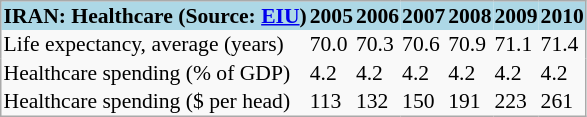<table style="margin:1em; background:#f9f9f9; border:1px #aaa solid; border-collapse:collapse; font-size:90%; float:left;">
<tr style="background:lightblue;">
<th>IRAN: Healthcare (Source: <a href='#'>EIU</a>)</th>
<th>2005</th>
<th>2006</th>
<th>2007</th>
<th>2008</th>
<th>2009</th>
<th>2010</th>
</tr>
<tr>
<td>Life expectancy, average (years)</td>
<td>70.0</td>
<td>70.3</td>
<td>70.6</td>
<td>70.9</td>
<td>71.1</td>
<td>71.4</td>
</tr>
<tr>
<td>Healthcare spending (% of GDP)</td>
<td>4.2</td>
<td>4.2</td>
<td>4.2</td>
<td>4.2</td>
<td>4.2</td>
<td>4.2</td>
</tr>
<tr>
<td>Healthcare spending ($ per head)</td>
<td>113</td>
<td>132</td>
<td>150</td>
<td>191</td>
<td>223</td>
<td>261</td>
</tr>
</table>
